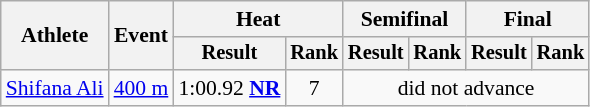<table class=wikitable style="font-size:90%">
<tr>
<th rowspan="2">Athlete</th>
<th rowspan="2">Event</th>
<th colspan="2">Heat</th>
<th colspan="2">Semifinal</th>
<th colspan="2">Final</th>
</tr>
<tr style="font-size:95%">
<th>Result</th>
<th>Rank</th>
<th>Result</th>
<th>Rank</th>
<th>Result</th>
<th>Rank</th>
</tr>
<tr align=center>
<td align=left><a href='#'>Shifana Ali</a></td>
<td align=left><a href='#'>400 m</a></td>
<td>1:00.92 <strong><a href='#'>NR</a></strong></td>
<td>7</td>
<td colspan="4">did not advance</td>
</tr>
</table>
